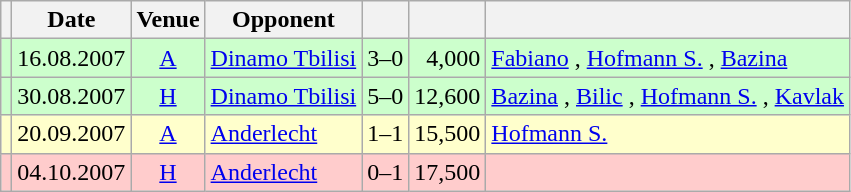<table class="wikitable" Style="text-align: center">
<tr>
<th></th>
<th>Date</th>
<th>Venue</th>
<th>Opponent</th>
<th></th>
<th></th>
<th></th>
</tr>
<tr style="background:#cfc">
<td></td>
<td>16.08.2007</td>
<td><a href='#'>A</a></td>
<td align="left"><a href='#'>Dinamo Tbilisi</a> </td>
<td>3–0</td>
<td align="right">4,000</td>
<td align="left"><a href='#'>Fabiano</a> , <a href='#'>Hofmann S.</a> , <a href='#'>Bazina</a> </td>
</tr>
<tr style="background:#cfc">
<td></td>
<td>30.08.2007</td>
<td><a href='#'>H</a></td>
<td align="left"><a href='#'>Dinamo Tbilisi</a> </td>
<td>5–0</td>
<td align="right">12,600</td>
<td align="left"><a href='#'>Bazina</a> , <a href='#'>Bilic</a> , <a href='#'>Hofmann S.</a>  , <a href='#'>Kavlak</a> </td>
</tr>
<tr style="background:#ffc">
<td></td>
<td>20.09.2007</td>
<td><a href='#'>A</a></td>
<td align="left"><a href='#'>Anderlecht</a> </td>
<td>1–1</td>
<td align="right">15,500</td>
<td align="left"><a href='#'>Hofmann S.</a> </td>
</tr>
<tr style="background:#fcc">
<td></td>
<td>04.10.2007</td>
<td><a href='#'>H</a></td>
<td align="left"><a href='#'>Anderlecht</a> </td>
<td>0–1</td>
<td align="right">17,500</td>
<td align="left"></td>
</tr>
</table>
